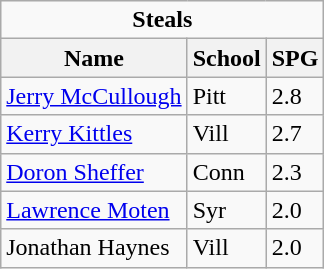<table class="wikitable">
<tr>
<td colspan=3 style="text-align:center;"><strong>Steals</strong></td>
</tr>
<tr>
<th>Name</th>
<th>School</th>
<th>SPG</th>
</tr>
<tr>
<td><a href='#'>Jerry McCullough</a></td>
<td>Pitt</td>
<td>2.8</td>
</tr>
<tr>
<td><a href='#'>Kerry Kittles</a></td>
<td>Vill</td>
<td>2.7</td>
</tr>
<tr>
<td><a href='#'>Doron Sheffer</a></td>
<td>Conn</td>
<td>2.3</td>
</tr>
<tr>
<td><a href='#'>Lawrence Moten</a></td>
<td>Syr</td>
<td>2.0</td>
</tr>
<tr>
<td>Jonathan Haynes</td>
<td>Vill</td>
<td>2.0</td>
</tr>
</table>
